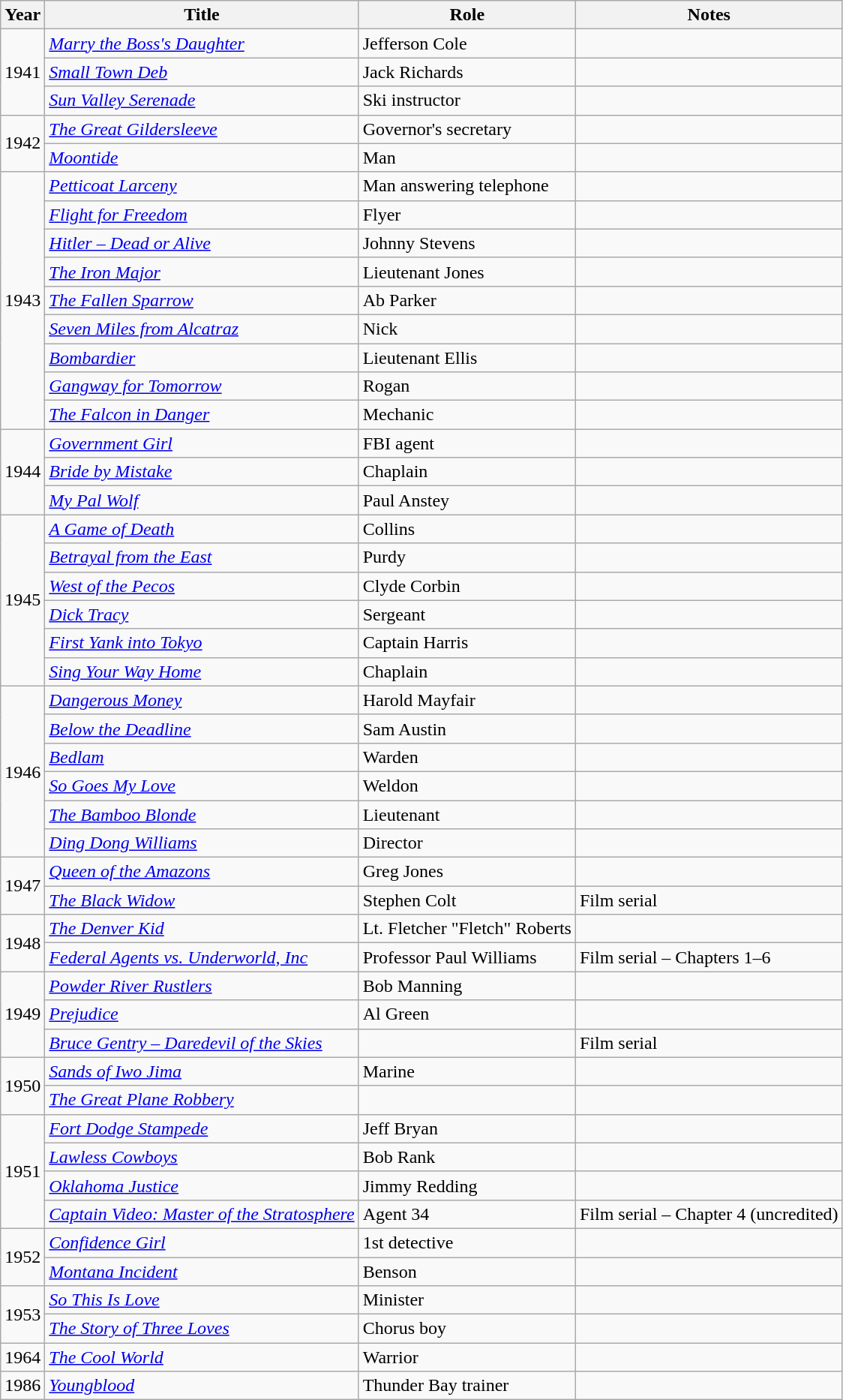<table class="wikitable sortable">
<tr>
<th>Year</th>
<th>Title</th>
<th>Role</th>
<th>Notes</th>
</tr>
<tr>
<td rowspan=3>1941</td>
<td><em><a href='#'>Marry the Boss's Daughter</a></em></td>
<td>Jefferson Cole</td>
<td></td>
</tr>
<tr>
<td><em><a href='#'>Small Town Deb</a></em></td>
<td>Jack Richards</td>
<td></td>
</tr>
<tr>
<td><em><a href='#'>Sun Valley Serenade</a></em></td>
<td>Ski instructor</td>
<td></td>
</tr>
<tr>
<td rowspan=2>1942</td>
<td><em><a href='#'>The Great Gildersleeve</a></em></td>
<td>Governor's secretary</td>
<td></td>
</tr>
<tr>
<td><em><a href='#'>Moontide</a></em></td>
<td>Man</td>
<td></td>
</tr>
<tr>
<td rowspan=9>1943</td>
<td><em><a href='#'>Petticoat Larceny</a></em></td>
<td>Man answering telephone</td>
<td></td>
</tr>
<tr>
<td><em><a href='#'>Flight for Freedom</a></em></td>
<td>Flyer</td>
<td></td>
</tr>
<tr>
<td><em><a href='#'>Hitler – Dead or Alive</a></em></td>
<td>Johnny Stevens</td>
<td></td>
</tr>
<tr>
<td><em><a href='#'>The Iron Major</a></em></td>
<td>Lieutenant Jones</td>
<td></td>
</tr>
<tr>
<td><em><a href='#'>The Fallen Sparrow</a></em></td>
<td>Ab Parker</td>
<td></td>
</tr>
<tr>
<td><em><a href='#'>Seven Miles from Alcatraz</a></em></td>
<td>Nick</td>
<td></td>
</tr>
<tr>
<td><em><a href='#'>Bombardier</a></em></td>
<td>Lieutenant Ellis</td>
<td></td>
</tr>
<tr>
<td><em><a href='#'>Gangway for Tomorrow</a></em></td>
<td>Rogan</td>
<td></td>
</tr>
<tr>
<td><em><a href='#'>The Falcon in Danger</a></em></td>
<td>Mechanic</td>
<td></td>
</tr>
<tr>
<td rowspan=3>1944</td>
<td><em><a href='#'>Government Girl</a></em></td>
<td>FBI agent</td>
<td></td>
</tr>
<tr>
<td><em><a href='#'>Bride by Mistake</a></em></td>
<td>Chaplain</td>
<td></td>
</tr>
<tr>
<td><em><a href='#'>My Pal Wolf</a></em></td>
<td>Paul Anstey</td>
<td></td>
</tr>
<tr>
<td rowspan=6>1945</td>
<td><em><a href='#'>A Game of Death</a></em></td>
<td>Collins</td>
<td></td>
</tr>
<tr>
<td><em><a href='#'>Betrayal from the East</a></em></td>
<td>Purdy</td>
<td></td>
</tr>
<tr>
<td><em><a href='#'>West of the Pecos</a></em></td>
<td>Clyde Corbin</td>
<td></td>
</tr>
<tr>
<td><em><a href='#'>Dick Tracy</a></em></td>
<td>Sergeant</td>
<td></td>
</tr>
<tr>
<td><em><a href='#'>First Yank into Tokyo</a></em></td>
<td>Captain Harris</td>
<td></td>
</tr>
<tr>
<td><em><a href='#'>Sing Your Way Home</a></em></td>
<td>Chaplain</td>
<td></td>
</tr>
<tr>
<td rowspan=6>1946</td>
<td><em><a href='#'>Dangerous Money</a></em></td>
<td>Harold Mayfair</td>
<td></td>
</tr>
<tr>
<td><em><a href='#'>Below the Deadline</a></em></td>
<td>Sam Austin</td>
<td></td>
</tr>
<tr>
<td><em><a href='#'>Bedlam</a></em></td>
<td>Warden</td>
<td></td>
</tr>
<tr>
<td><em><a href='#'>So Goes My Love</a></em></td>
<td>Weldon</td>
<td></td>
</tr>
<tr>
<td><em><a href='#'>The Bamboo Blonde</a></em></td>
<td>Lieutenant</td>
<td></td>
</tr>
<tr>
<td><em><a href='#'>Ding Dong Williams</a></em></td>
<td>Director</td>
<td></td>
</tr>
<tr>
<td rowspan=2>1947</td>
<td><em><a href='#'>Queen of the Amazons</a></em></td>
<td>Greg Jones</td>
<td></td>
</tr>
<tr>
<td><em><a href='#'>The Black Widow</a></em></td>
<td>Stephen Colt</td>
<td>Film serial</td>
</tr>
<tr>
<td rowspan=2>1948</td>
<td><em><a href='#'>The Denver Kid</a></em></td>
<td>Lt. Fletcher "Fletch" Roberts</td>
<td></td>
</tr>
<tr>
<td><em><a href='#'>Federal Agents vs. Underworld, Inc</a></em></td>
<td>Professor Paul Williams</td>
<td>Film serial – Chapters 1–6</td>
</tr>
<tr>
<td rowspan=3>1949</td>
<td><em><a href='#'>Powder River Rustlers</a></em></td>
<td>Bob Manning</td>
<td></td>
</tr>
<tr>
<td><em><a href='#'>Prejudice</a></em></td>
<td>Al Green</td>
<td></td>
</tr>
<tr>
<td><em><a href='#'>Bruce Gentry – Daredevil of the Skies</a></em></td>
<td></td>
<td>Film serial</td>
</tr>
<tr>
<td rowspan=2>1950</td>
<td><em><a href='#'>Sands of Iwo Jima</a></em></td>
<td>Marine</td>
<td></td>
</tr>
<tr>
<td><em><a href='#'>The Great Plane Robbery</a></em></td>
<td></td>
<td></td>
</tr>
<tr>
<td rowspan=4>1951</td>
<td><em><a href='#'>Fort Dodge Stampede</a></em></td>
<td>Jeff Bryan</td>
<td></td>
</tr>
<tr>
<td><em><a href='#'>Lawless Cowboys</a></em></td>
<td>Bob Rank</td>
<td></td>
</tr>
<tr>
<td><em><a href='#'>Oklahoma Justice</a></em></td>
<td>Jimmy Redding</td>
<td></td>
</tr>
<tr>
<td><em><a href='#'>Captain Video: Master of the Stratosphere</a></em></td>
<td>Agent 34</td>
<td>Film serial – Chapter 4 (uncredited)</td>
</tr>
<tr>
<td rowspan=2>1952</td>
<td><em><a href='#'>Confidence Girl</a></em></td>
<td>1st detective</td>
<td></td>
</tr>
<tr>
<td><em><a href='#'>Montana Incident</a></em></td>
<td>Benson</td>
<td></td>
</tr>
<tr>
<td rowspan=2>1953</td>
<td><em><a href='#'>So This Is Love</a></em></td>
<td>Minister</td>
<td></td>
</tr>
<tr>
<td><em><a href='#'>The Story of Three Loves</a></em></td>
<td>Chorus boy</td>
<td></td>
</tr>
<tr>
<td>1964</td>
<td><em><a href='#'>The Cool World</a></em></td>
<td>Warrior</td>
<td></td>
</tr>
<tr>
<td>1986</td>
<td><em><a href='#'>Youngblood</a></em></td>
<td>Thunder Bay trainer</td>
<td></td>
</tr>
</table>
